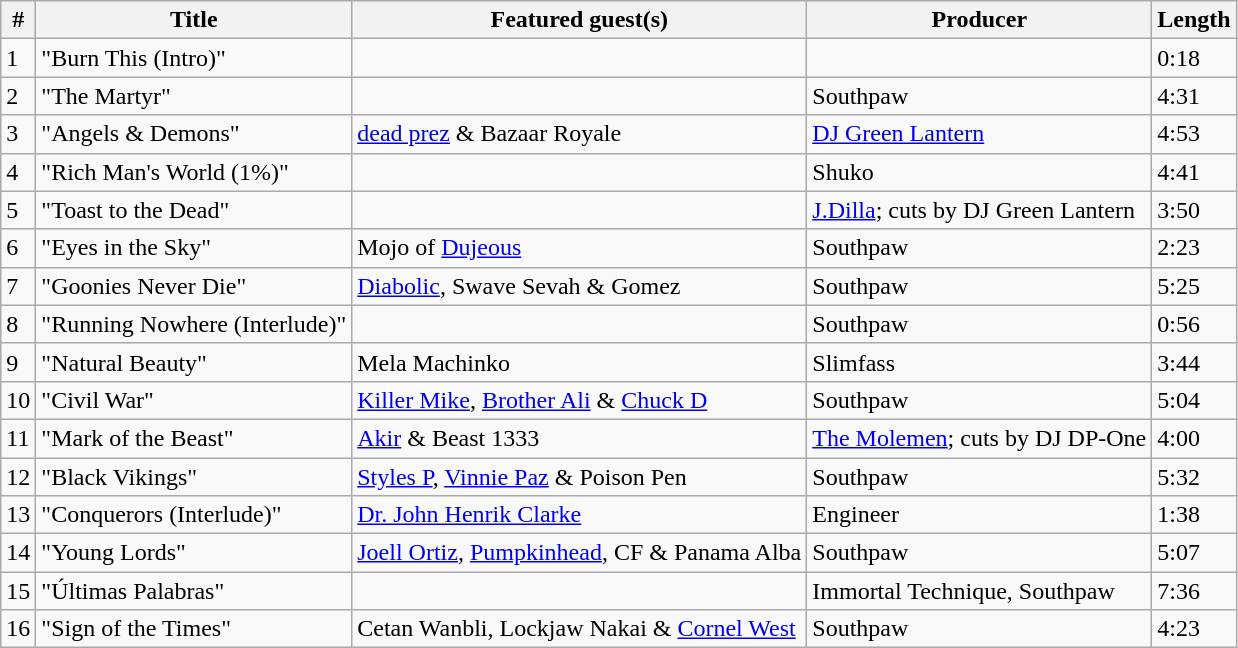<table class="wikitable">
<tr>
<th align="center">#</th>
<th align="center">Title</th>
<th align="center">Featured guest(s)</th>
<th align="center">Producer</th>
<th align="center">Length</th>
</tr>
<tr>
<td>1</td>
<td>"Burn This (Intro)"</td>
<td></td>
<td></td>
<td>0:18</td>
</tr>
<tr>
<td>2</td>
<td>"The Martyr"</td>
<td></td>
<td>Southpaw</td>
<td>4:31</td>
</tr>
<tr>
<td>3</td>
<td>"Angels & Demons"</td>
<td><a href='#'>dead prez</a> & Bazaar Royale</td>
<td><a href='#'>DJ Green Lantern</a></td>
<td>4:53</td>
</tr>
<tr>
<td>4</td>
<td>"Rich Man's World (1%)"</td>
<td></td>
<td>Shuko</td>
<td>4:41</td>
</tr>
<tr>
<td>5</td>
<td>"Toast to the Dead"</td>
<td></td>
<td><a href='#'>J.Dilla</a>; cuts by DJ Green Lantern</td>
<td>3:50</td>
</tr>
<tr>
<td>6</td>
<td>"Eyes in the Sky"</td>
<td>Mojo of <a href='#'>Dujeous</a></td>
<td>Southpaw</td>
<td>2:23</td>
</tr>
<tr>
<td>7</td>
<td>"Goonies Never Die"</td>
<td><a href='#'>Diabolic</a>, Swave Sevah & Gomez</td>
<td>Southpaw</td>
<td>5:25</td>
</tr>
<tr>
<td>8</td>
<td>"Running Nowhere (Interlude)"</td>
<td></td>
<td>Southpaw</td>
<td>0:56</td>
</tr>
<tr>
<td>9</td>
<td>"Natural Beauty"</td>
<td>Mela Machinko</td>
<td>Slimfass</td>
<td>3:44</td>
</tr>
<tr>
<td>10</td>
<td>"Civil War"</td>
<td><a href='#'>Killer Mike</a>, <a href='#'>Brother Ali</a> & <a href='#'>Chuck D</a></td>
<td>Southpaw</td>
<td>5:04</td>
</tr>
<tr>
<td>11</td>
<td>"Mark of the Beast"</td>
<td><a href='#'>Akir</a> & Beast 1333</td>
<td><a href='#'>The Molemen</a>; cuts by DJ DP-One</td>
<td>4:00</td>
</tr>
<tr>
<td>12</td>
<td>"Black Vikings"</td>
<td><a href='#'>Styles P</a>, <a href='#'>Vinnie Paz</a> & Poison Pen</td>
<td>Southpaw</td>
<td>5:32</td>
</tr>
<tr>
<td>13</td>
<td>"Conquerors (Interlude)"</td>
<td><a href='#'>Dr. John Henrik Clarke</a></td>
<td>Engineer</td>
<td>1:38</td>
</tr>
<tr>
<td>14</td>
<td>"Young Lords"</td>
<td><a href='#'>Joell Ortiz</a>, <a href='#'>Pumpkinhead</a>, CF & Panama Alba</td>
<td>Southpaw</td>
<td>5:07</td>
</tr>
<tr>
<td>15</td>
<td>"Últimas Palabras"</td>
<td></td>
<td>Immortal Technique, Southpaw</td>
<td>7:36</td>
</tr>
<tr>
<td>16</td>
<td>"Sign of the Times"</td>
<td>Cetan Wanbli, Lockjaw Nakai & <a href='#'>Cornel West</a></td>
<td>Southpaw</td>
<td>4:23</td>
</tr>
</table>
